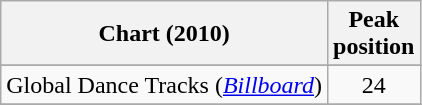<table class="wikitable">
<tr>
<th>Chart (2010)</th>
<th>Peak<br>position</th>
</tr>
<tr>
</tr>
<tr>
<td>Global Dance Tracks (<em><a href='#'>Billboard</a></em>)</td>
<td align=center>24</td>
</tr>
<tr>
</tr>
</table>
